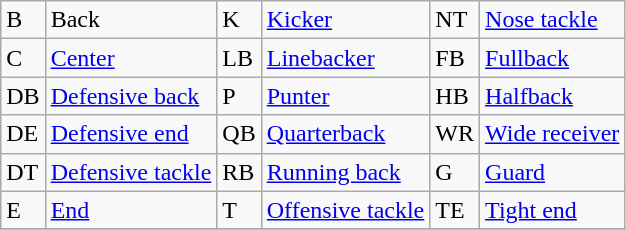<table class="wikitable">
<tr>
<td>B</td>
<td>Back</td>
<td>K</td>
<td><a href='#'>Kicker</a></td>
<td>NT</td>
<td><a href='#'>Nose tackle</a></td>
</tr>
<tr>
<td>C</td>
<td><a href='#'>Center</a></td>
<td>LB</td>
<td><a href='#'>Linebacker</a></td>
<td>FB</td>
<td><a href='#'>Fullback</a></td>
</tr>
<tr>
<td>DB</td>
<td><a href='#'>Defensive back</a></td>
<td>P</td>
<td><a href='#'>Punter</a></td>
<td>HB</td>
<td><a href='#'>Halfback</a></td>
</tr>
<tr>
<td>DE</td>
<td><a href='#'>Defensive end</a></td>
<td>QB</td>
<td><a href='#'>Quarterback</a></td>
<td>WR</td>
<td><a href='#'>Wide receiver</a></td>
</tr>
<tr>
<td>DT</td>
<td><a href='#'>Defensive tackle</a></td>
<td>RB</td>
<td><a href='#'>Running back</a></td>
<td>G</td>
<td><a href='#'>Guard</a></td>
</tr>
<tr>
<td>E</td>
<td><a href='#'>End</a></td>
<td>T</td>
<td><a href='#'>Offensive tackle</a></td>
<td>TE</td>
<td><a href='#'>Tight end</a></td>
</tr>
<tr>
</tr>
</table>
